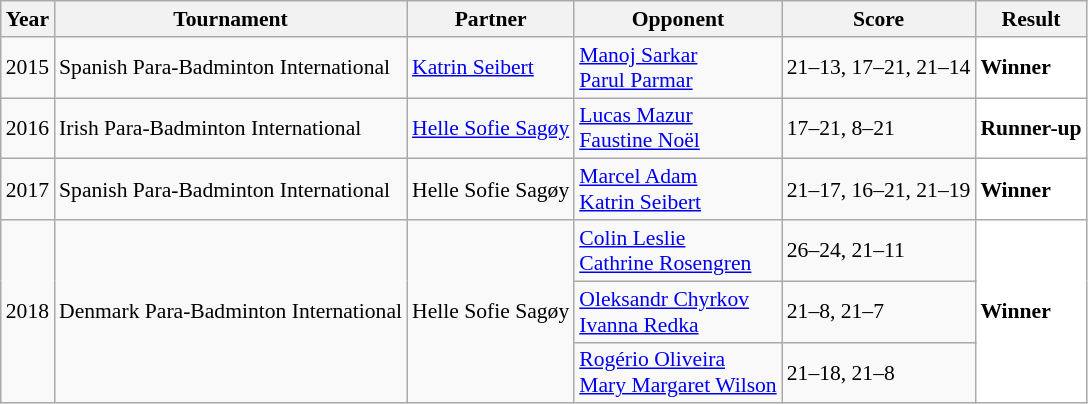<table class="sortable wikitable" style="font-size: 90%;">
<tr>
<th>Year</th>
<th>Tournament</th>
<th>Partner</th>
<th>Opponent</th>
<th>Score</th>
<th>Result</th>
</tr>
<tr>
<td align="center">2015</td>
<td align="left">Spanish Para-Badminton International</td>
<td> <a href='#'>Katrin Seibert</a></td>
<td align="left"> <a href='#'>Manoj Sarkar</a><br> <a href='#'>Parul Parmar</a></td>
<td align="left">21–13, 17–21, 21–14</td>
<td style="text-align:left; background:white"> <strong>Winner</strong></td>
</tr>
<tr>
<td align="center">2016</td>
<td align="left">Irish Para-Badminton International</td>
<td> <a href='#'>Helle Sofie Sagøy</a></td>
<td align="left"> <a href='#'>Lucas Mazur</a><br> <a href='#'>Faustine Noël</a></td>
<td align="left">17–21, 8–21</td>
<td style="text-align:left; background:white"> <strong>Runner-up</strong></td>
</tr>
<tr>
<td align="center">2017</td>
<td align="left">Spanish Para-Badminton International</td>
<td> Helle Sofie Sagøy</td>
<td align="left"> <a href='#'>Marcel Adam</a><br> <a href='#'>Katrin Seibert</a></td>
<td align="left">21–17, 16–21, 21–19</td>
<td style="text-align:left; background:white"> <strong>Winner</strong></td>
</tr>
<tr>
<td rowspan="3" align="center">2018</td>
<td rowspan="3" align="left">Denmark Para-Badminton International</td>
<td rowspan="3"> Helle Sofie Sagøy</td>
<td align="left"> <a href='#'>Colin Leslie</a><br> <a href='#'>Cathrine Rosengren</a></td>
<td align="left">26–24, 21–11</td>
<td rowspan="3" style="text-align:left; background:white"> <strong>Winner</strong></td>
</tr>
<tr>
<td align="left"> <a href='#'>Oleksandr Chyrkov</a><br> <a href='#'>Ivanna Redka</a></td>
<td align="left">21–8, 21–7</td>
</tr>
<tr>
<td align="left"> <a href='#'>Rogério Oliveira</a><br> <a href='#'>Mary Margaret Wilson</a></td>
<td align="left">21–18, 21–8</td>
</tr>
</table>
